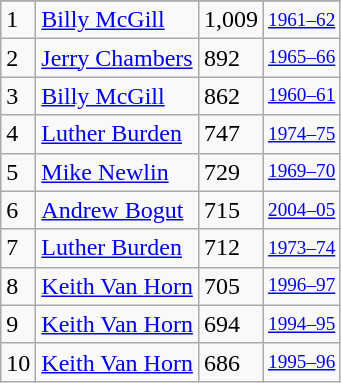<table class="wikitable">
<tr>
</tr>
<tr>
<td>1</td>
<td><a href='#'>Billy McGill</a></td>
<td>1,009</td>
<td style="font-size:80%;"><a href='#'>1961–62</a></td>
</tr>
<tr>
<td>2</td>
<td><a href='#'>Jerry Chambers</a></td>
<td>892</td>
<td style="font-size:80%;"><a href='#'>1965–66</a></td>
</tr>
<tr>
<td>3</td>
<td><a href='#'>Billy McGill</a></td>
<td>862</td>
<td style="font-size:80%;"><a href='#'>1960–61</a></td>
</tr>
<tr>
<td>4</td>
<td><a href='#'>Luther Burden</a></td>
<td>747</td>
<td style="font-size:80%;"><a href='#'>1974–75</a></td>
</tr>
<tr>
<td>5</td>
<td><a href='#'>Mike Newlin</a></td>
<td>729</td>
<td style="font-size:80%;"><a href='#'>1969–70</a></td>
</tr>
<tr>
<td>6</td>
<td><a href='#'>Andrew Bogut</a></td>
<td>715</td>
<td style="font-size:80%;"><a href='#'>2004–05</a></td>
</tr>
<tr>
<td>7</td>
<td><a href='#'>Luther Burden</a></td>
<td>712</td>
<td style="font-size:80%;"><a href='#'>1973–74</a></td>
</tr>
<tr>
<td>8</td>
<td><a href='#'>Keith Van Horn</a></td>
<td>705</td>
<td style="font-size:80%;"><a href='#'>1996–97</a></td>
</tr>
<tr>
<td>9</td>
<td><a href='#'>Keith Van Horn</a></td>
<td>694</td>
<td style="font-size:80%;"><a href='#'>1994–95</a></td>
</tr>
<tr>
<td>10</td>
<td><a href='#'>Keith Van Horn</a></td>
<td>686</td>
<td style="font-size:80%;"><a href='#'>1995–96</a></td>
</tr>
</table>
